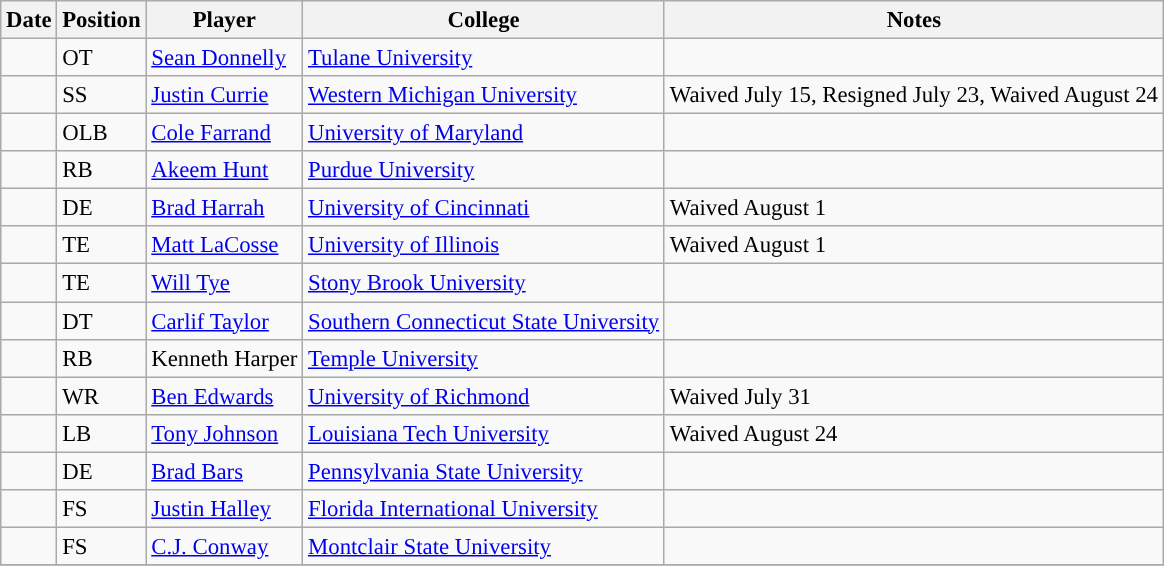<table class="wikitable sortable" style="font-size: 95%;">
<tr>
<th>Date</th>
<th>Position</th>
<th>Player</th>
<th>College</th>
<th>Notes</th>
</tr>
<tr>
<td></td>
<td>OT</td>
<td><a href='#'>Sean Donnelly</a></td>
<td><a href='#'>Tulane University</a></td>
<td></td>
</tr>
<tr>
<td></td>
<td>SS</td>
<td><a href='#'>Justin Currie</a></td>
<td><a href='#'>Western Michigan University</a></td>
<td>Waived July 15, Resigned July 23, Waived August 24</td>
</tr>
<tr>
<td></td>
<td>OLB</td>
<td><a href='#'>Cole Farrand</a></td>
<td><a href='#'>University of Maryland</a></td>
<td></td>
</tr>
<tr>
<td></td>
<td>RB</td>
<td><a href='#'>Akeem Hunt</a></td>
<td><a href='#'>Purdue University</a></td>
<td></td>
</tr>
<tr>
<td></td>
<td>DE</td>
<td><a href='#'>Brad Harrah</a></td>
<td><a href='#'>University of Cincinnati</a></td>
<td>Waived August 1</td>
</tr>
<tr>
<td></td>
<td>TE</td>
<td><a href='#'>Matt LaCosse</a></td>
<td><a href='#'>University of Illinois</a></td>
<td>Waived August 1</td>
</tr>
<tr>
<td></td>
<td>TE</td>
<td><a href='#'>Will Tye</a></td>
<td><a href='#'>Stony Brook University</a></td>
<td></td>
</tr>
<tr>
<td></td>
<td>DT</td>
<td><a href='#'>Carlif Taylor</a></td>
<td><a href='#'>Southern Connecticut State University</a></td>
<td></td>
</tr>
<tr>
<td></td>
<td>RB</td>
<td>Kenneth Harper</td>
<td><a href='#'>Temple University</a></td>
<td></td>
</tr>
<tr>
<td></td>
<td>WR</td>
<td><a href='#'>Ben Edwards</a></td>
<td><a href='#'>University of Richmond</a></td>
<td>Waived July 31</td>
</tr>
<tr>
<td></td>
<td>LB</td>
<td><a href='#'>Tony Johnson</a></td>
<td><a href='#'>Louisiana Tech University</a></td>
<td>Waived August 24</td>
</tr>
<tr>
<td></td>
<td>DE</td>
<td><a href='#'>Brad Bars</a></td>
<td><a href='#'>Pennsylvania State University</a></td>
<td></td>
</tr>
<tr>
<td></td>
<td>FS</td>
<td><a href='#'>Justin Halley</a></td>
<td><a href='#'>Florida International University</a></td>
<td></td>
</tr>
<tr>
<td></td>
<td>FS</td>
<td><a href='#'>C.J. Conway</a></td>
<td><a href='#'>Montclair State University</a></td>
<td></td>
</tr>
<tr>
</tr>
</table>
